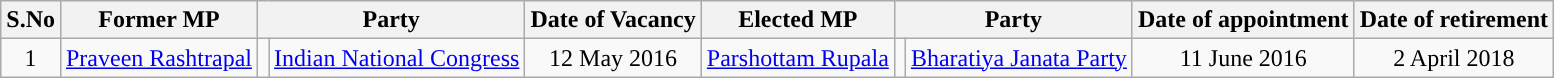<table class="wikitable sortable">
<tr>
<th>S.No</th>
<th>Former MP</th>
<th colspan=2>Party</th>
<th>Date of Vacancy</th>
<th>Elected MP</th>
<th colspan=2>Party</th>
<th>Date of appointment</th>
<th>Date of retirement</th>
</tr>
<tr style="text-align:center;">
<td>1</td>
<td><a href='#'>Praveen Rashtrapal</a></td>
<td></td>
<td><a href='#'>Indian National Congress</a></td>
<td>12 May 2016</td>
<td><a href='#'>Parshottam Rupala</a></td>
<td></td>
<td><a href='#'>Bharatiya Janata Party</a></td>
<td>11 June 2016</td>
<td>2 April 2018</td>
</tr>
</table>
